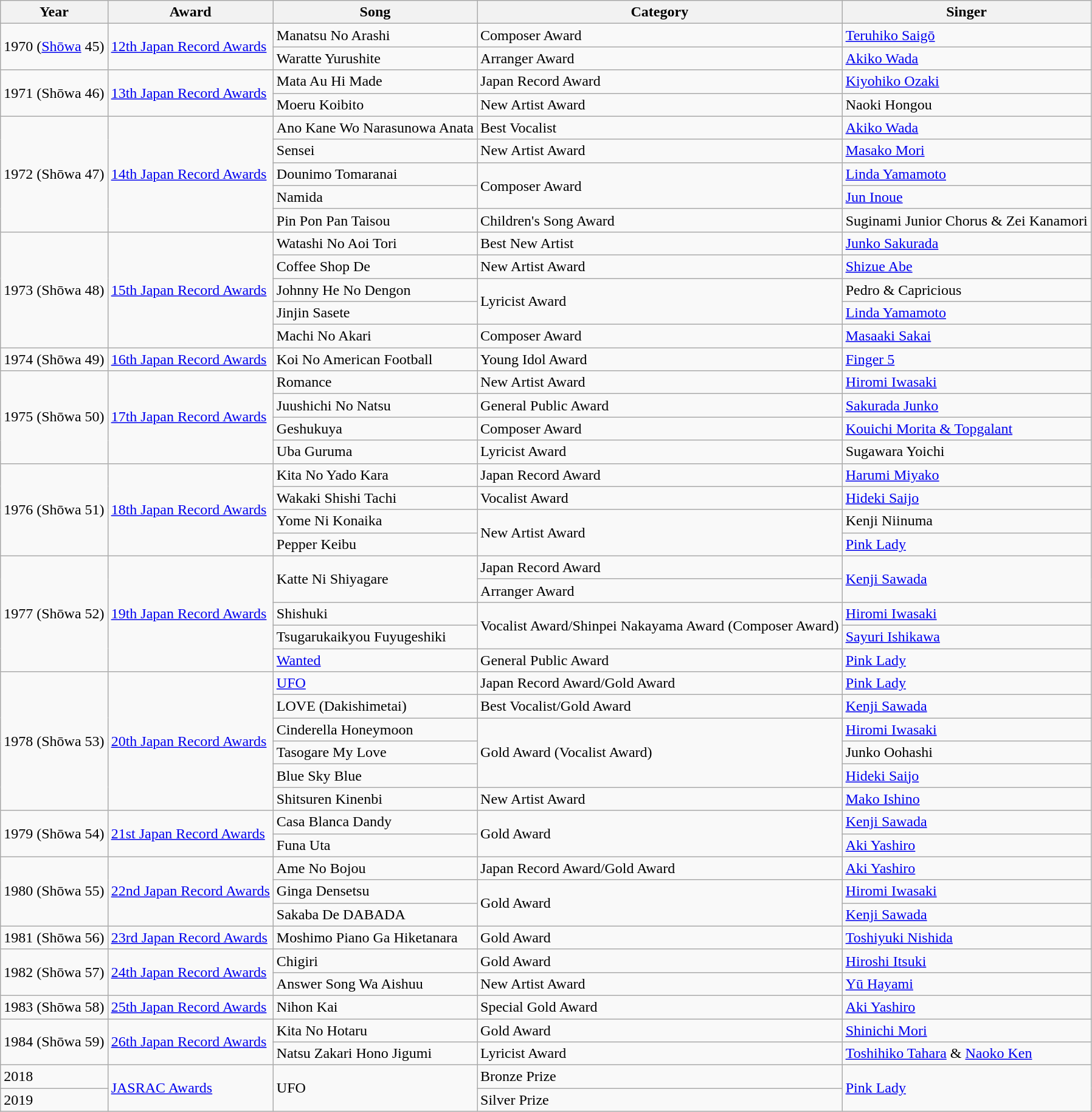<table class="wikitable">
<tr>
<th>Year</th>
<th>Award</th>
<th>Song</th>
<th>Category</th>
<th>Singer</th>
</tr>
<tr>
<td rowspan=2>1970 (<a href='#'>Shōwa</a> 45)</td>
<td rowspan="2"><a href='#'>12th Japan Record Awards</a></td>
<td>Manatsu No Arashi</td>
<td>Composer Award</td>
<td><a href='#'>Teruhiko Saigō</a></td>
</tr>
<tr>
<td>Waratte Yurushite</td>
<td>Arranger Award</td>
<td><a href='#'>Akiko Wada</a></td>
</tr>
<tr>
<td rowspan=2>1971 (Shōwa 46)</td>
<td rowspan="2"><a href='#'>13th Japan Record Awards</a></td>
<td>Mata Au Hi Made</td>
<td>Japan Record Award</td>
<td><a href='#'>Kiyohiko Ozaki</a></td>
</tr>
<tr>
<td>Moeru Koibito</td>
<td>New Artist Award</td>
<td>Naoki Hongou</td>
</tr>
<tr>
<td rowspan=5>1972 (Shōwa 47)</td>
<td rowspan="5"><a href='#'>14th Japan Record Awards</a></td>
<td>Ano Kane Wo Narasunowa Anata</td>
<td>Best Vocalist</td>
<td><a href='#'>Akiko Wada</a></td>
</tr>
<tr>
<td>Sensei</td>
<td>New Artist Award</td>
<td><a href='#'>Masako Mori</a></td>
</tr>
<tr>
<td>Dounimo Tomaranai</td>
<td rowspan=2>Composer Award</td>
<td><a href='#'>Linda Yamamoto</a></td>
</tr>
<tr>
<td>Namida</td>
<td><a href='#'>Jun Inoue</a></td>
</tr>
<tr>
<td>Pin Pon Pan Taisou</td>
<td>Children's Song Award</td>
<td>Suginami Junior Chorus & Zei Kanamori</td>
</tr>
<tr>
<td rowspan=5>1973 (Shōwa 48)</td>
<td rowspan="5"><a href='#'>15th Japan Record Awards</a></td>
<td>Watashi No Aoi Tori</td>
<td>Best New Artist</td>
<td><a href='#'>Junko Sakurada</a></td>
</tr>
<tr>
<td>Coffee Shop De</td>
<td>New Artist Award</td>
<td><a href='#'>Shizue Abe</a></td>
</tr>
<tr>
<td>Johnny He No Dengon</td>
<td rowspan=2>Lyricist Award</td>
<td>Pedro & Capricious</td>
</tr>
<tr>
<td>Jinjin Sasete</td>
<td><a href='#'>Linda Yamamoto</a></td>
</tr>
<tr>
<td>Machi No Akari</td>
<td>Composer Award</td>
<td><a href='#'>Masaaki Sakai</a></td>
</tr>
<tr>
<td>1974 (Shōwa 49)</td>
<td><a href='#'>16th Japan Record Awards</a></td>
<td>Koi No American Football</td>
<td>Young Idol Award</td>
<td><a href='#'>Finger 5</a></td>
</tr>
<tr>
<td rowspan=4>1975 (Shōwa 50)</td>
<td rowspan="4"><a href='#'>17th Japan Record Awards</a></td>
<td>Romance</td>
<td>New Artist Award</td>
<td><a href='#'>Hiromi Iwasaki</a></td>
</tr>
<tr>
<td>Juushichi No Natsu</td>
<td>General Public Award</td>
<td><a href='#'>Sakurada Junko</a></td>
</tr>
<tr>
<td>Geshukuya</td>
<td>Composer Award</td>
<td><a href='#'>Kouichi Morita & Topgalant</a></td>
</tr>
<tr>
<td>Uba Guruma</td>
<td>Lyricist Award</td>
<td>Sugawara Yoichi</td>
</tr>
<tr>
<td rowspan=4>1976 (Shōwa 51)</td>
<td rowspan="4"><a href='#'>18th Japan Record Awards</a></td>
<td>Kita No Yado Kara</td>
<td>Japan Record Award</td>
<td><a href='#'>Harumi Miyako</a></td>
</tr>
<tr>
<td>Wakaki Shishi Tachi</td>
<td>Vocalist Award</td>
<td><a href='#'>Hideki Saijo</a></td>
</tr>
<tr>
<td>Yome Ni Konaika</td>
<td rowspan=2>New Artist Award</td>
<td>Kenji Niinuma</td>
</tr>
<tr>
<td>Pepper Keibu</td>
<td><a href='#'>Pink Lady</a></td>
</tr>
<tr>
<td rowspan=5>1977 (Shōwa 52)</td>
<td rowspan="5"><a href='#'>19th Japan Record Awards</a></td>
<td rowspan=2>Katte Ni Shiyagare</td>
<td>Japan Record Award</td>
<td rowspan=2><a href='#'>Kenji Sawada</a></td>
</tr>
<tr>
<td>Arranger Award</td>
</tr>
<tr>
<td>Shishuki</td>
<td rowspan=2>Vocalist Award/Shinpei Nakayama Award (Composer Award)</td>
<td><a href='#'>Hiromi Iwasaki</a></td>
</tr>
<tr>
<td>Tsugarukaikyou Fuyugeshiki</td>
<td><a href='#'>Sayuri Ishikawa</a></td>
</tr>
<tr>
<td><a href='#'>Wanted</a></td>
<td>General Public Award</td>
<td><a href='#'>Pink Lady</a></td>
</tr>
<tr>
<td rowspan=6>1978 (Shōwa 53)</td>
<td rowspan="6"><a href='#'>20th Japan Record Awards</a></td>
<td><a href='#'>UFO</a></td>
<td>Japan Record Award/Gold Award</td>
<td><a href='#'>Pink Lady</a></td>
</tr>
<tr>
<td>LOVE (Dakishimetai)</td>
<td>Best Vocalist/Gold Award</td>
<td><a href='#'>Kenji Sawada</a></td>
</tr>
<tr>
<td>Cinderella Honeymoon</td>
<td rowspan=3>Gold Award (Vocalist Award)</td>
<td><a href='#'>Hiromi Iwasaki</a></td>
</tr>
<tr>
<td>Tasogare My Love</td>
<td>Junko Oohashi</td>
</tr>
<tr>
<td>Blue Sky Blue</td>
<td><a href='#'>Hideki Saijo</a></td>
</tr>
<tr>
<td>Shitsuren Kinenbi</td>
<td>New Artist Award</td>
<td><a href='#'>Mako Ishino</a></td>
</tr>
<tr>
<td rowspan=2>1979 (Shōwa 54)</td>
<td rowspan="2"><a href='#'>21st Japan Record Awards</a></td>
<td>Casa Blanca Dandy</td>
<td rowspan=2>Gold Award</td>
<td><a href='#'>Kenji Sawada</a></td>
</tr>
<tr>
<td>Funa Uta</td>
<td><a href='#'>Aki Yashiro</a></td>
</tr>
<tr>
<td rowspan=3>1980 (Shōwa 55)</td>
<td rowspan="3"><a href='#'>22nd Japan Record Awards</a></td>
<td>Ame No Bojou</td>
<td>Japan Record Award/Gold Award</td>
<td><a href='#'>Aki Yashiro</a></td>
</tr>
<tr>
<td>Ginga Densetsu</td>
<td rowspan=2>Gold Award</td>
<td><a href='#'>Hiromi Iwasaki</a></td>
</tr>
<tr>
<td>Sakaba De DABADA</td>
<td><a href='#'>Kenji Sawada</a></td>
</tr>
<tr>
<td>1981 (Shōwa 56)</td>
<td><a href='#'>23rd Japan Record Awards</a></td>
<td>Moshimo Piano Ga Hiketanara</td>
<td>Gold Award</td>
<td><a href='#'>Toshiyuki Nishida</a></td>
</tr>
<tr>
<td rowspan=2>1982 (Shōwa 57)</td>
<td rowspan="2"><a href='#'>24th Japan Record Awards</a></td>
<td>Chigiri</td>
<td>Gold Award</td>
<td><a href='#'>Hiroshi Itsuki</a></td>
</tr>
<tr>
<td>Answer Song Wa Aishuu</td>
<td>New Artist Award</td>
<td><a href='#'>Yū Hayami</a></td>
</tr>
<tr>
<td>1983 (Shōwa 58)</td>
<td><a href='#'>25th Japan Record Awards</a></td>
<td>Nihon Kai</td>
<td>Special Gold Award</td>
<td><a href='#'>Aki Yashiro</a></td>
</tr>
<tr>
<td rowspan=2>1984 (Shōwa 59)</td>
<td rowspan="2"><a href='#'>26th Japan Record Awards</a></td>
<td>Kita No Hotaru</td>
<td>Gold Award</td>
<td><a href='#'>Shinichi Mori</a></td>
</tr>
<tr>
<td>Natsu Zakari Hono Jigumi</td>
<td>Lyricist Award</td>
<td><a href='#'>Toshihiko Tahara</a> & <a href='#'>Naoko Ken</a></td>
</tr>
<tr>
<td>2018</td>
<td rowspan="2"><a href='#'>JASRAC Awards</a></td>
<td rowspan="2">UFO</td>
<td>Bronze Prize</td>
<td rowspan="2"><a href='#'>Pink Lady</a></td>
</tr>
<tr>
<td>2019</td>
<td>Silver Prize</td>
</tr>
</table>
